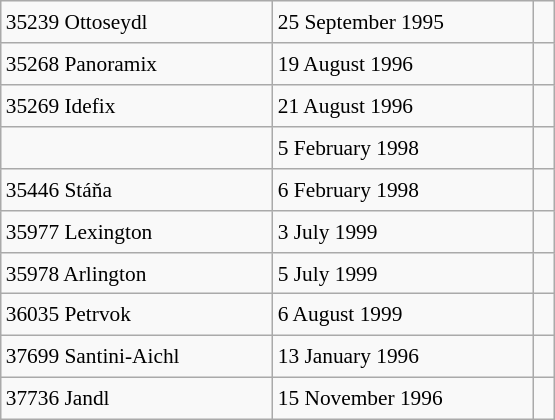<table class="wikitable" style="font-size: 89%; float: left; width: 26em; margin-right: 1em; height: 280px">
<tr>
<td>35239 Ottoseydl</td>
<td>25 September 1995</td>
<td> </td>
</tr>
<tr>
<td>35268 Panoramix</td>
<td>19 August 1996</td>
<td></td>
</tr>
<tr>
<td>35269 Idefix</td>
<td>21 August 1996</td>
<td> </td>
</tr>
<tr>
<td></td>
<td>5 February 1998</td>
<td> </td>
</tr>
<tr>
<td>35446 Stáňa</td>
<td>6 February 1998</td>
<td> </td>
</tr>
<tr>
<td>35977 Lexington</td>
<td>3 July 1999</td>
<td> </td>
</tr>
<tr>
<td>35978 Arlington</td>
<td>5 July 1999</td>
<td> </td>
</tr>
<tr>
<td>36035 Petrvok</td>
<td>6 August 1999</td>
<td> </td>
</tr>
<tr>
<td>37699 Santini-Aichl</td>
<td>13 January 1996</td>
<td> </td>
</tr>
<tr>
<td>37736 Jandl</td>
<td>15 November 1996</td>
<td> </td>
</tr>
</table>
